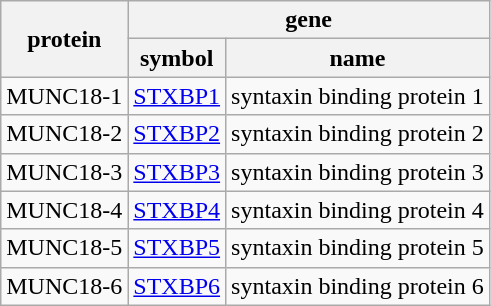<table class="wikitable" border="1">
<tr>
<th rowspan = 2>protein</th>
<th colspan = 2>gene</th>
</tr>
<tr>
<th>symbol</th>
<th>name</th>
</tr>
<tr>
<td>MUNC18-1</td>
<td><a href='#'>STXBP1</a></td>
<td>syntaxin binding protein 1</td>
</tr>
<tr>
<td>MUNC18-2</td>
<td><a href='#'>STXBP2</a></td>
<td>syntaxin binding protein 2</td>
</tr>
<tr>
<td>MUNC18-3</td>
<td><a href='#'>STXBP3</a></td>
<td>syntaxin binding protein 3</td>
</tr>
<tr>
<td>MUNC18-4</td>
<td><a href='#'>STXBP4</a></td>
<td>syntaxin binding protein 4</td>
</tr>
<tr>
<td>MUNC18-5</td>
<td><a href='#'>STXBP5</a></td>
<td>syntaxin binding protein 5</td>
</tr>
<tr>
<td>MUNC18-6</td>
<td><a href='#'>STXBP6</a></td>
<td>syntaxin binding protein 6</td>
</tr>
</table>
